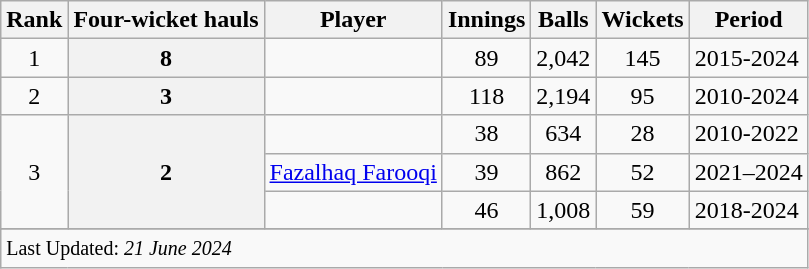<table class="wikitable plainrowheaders sortable">
<tr>
<th scope=col>Rank</th>
<th scope=col>Four-wicket hauls</th>
<th scope=col>Player</th>
<th scope=col>Innings</th>
<th scope=col>Balls</th>
<th scope=col>Wickets</th>
<th scope=col>Period</th>
</tr>
<tr>
<td align=center>1</td>
<th scope=row style=text-align:center;>8</th>
<td></td>
<td align=center>89</td>
<td align="center">2,042</td>
<td align="center">145</td>
<td>2015-2024</td>
</tr>
<tr>
<td align=center>2</td>
<th scope=row style=text-align:center;>3</th>
<td></td>
<td align=center>118</td>
<td align="center">2,194</td>
<td align="center">95</td>
<td>2010-2024</td>
</tr>
<tr>
<td align=center rowspan=3>3</td>
<th scope=row style=text-align:center; rowspan=3>2</th>
<td></td>
<td align=center>38</td>
<td align="center">634</td>
<td align=center>28</td>
<td>2010-2022</td>
</tr>
<tr>
<td><a href='#'>Fazalhaq Farooqi</a></td>
<td align=center>39</td>
<td align="center">862</td>
<td align="center">52</td>
<td>2021–2024</td>
</tr>
<tr>
<td></td>
<td align=center>46</td>
<td align="center">1,008</td>
<td align="center">59</td>
<td>2018-2024</td>
</tr>
<tr>
</tr>
<tr class=sortbottom>
<td colspan=7><small>Last Updated: <em>21 June 2024</em></small></td>
</tr>
</table>
